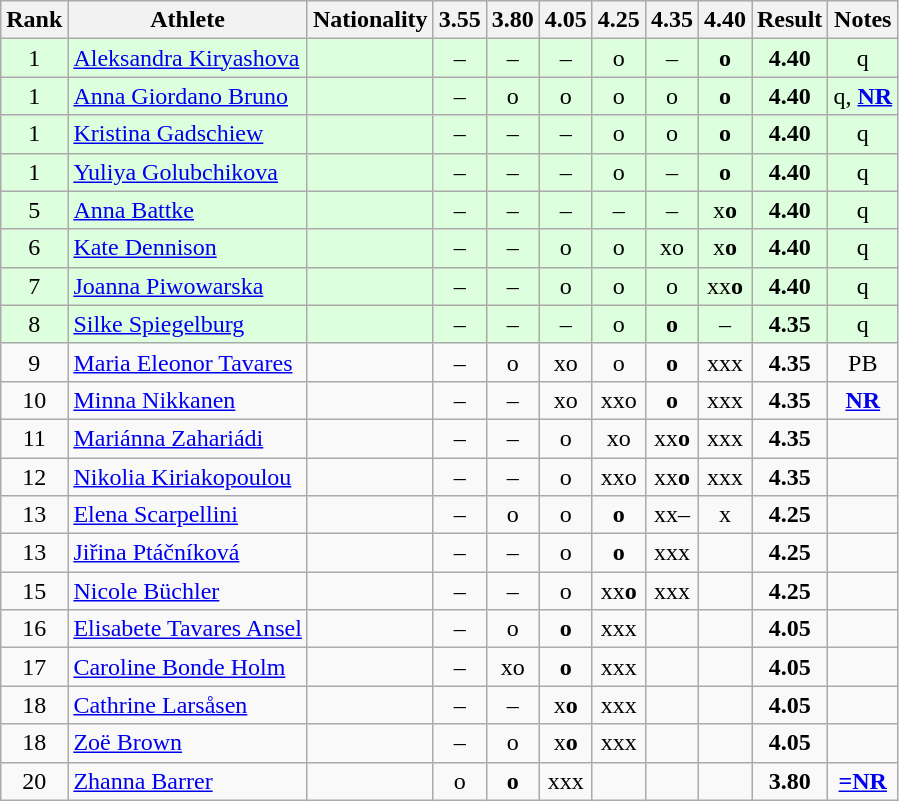<table class="wikitable sortable" style="text-align:center">
<tr>
<th>Rank</th>
<th>Athlete</th>
<th>Nationality</th>
<th>3.55</th>
<th>3.80</th>
<th>4.05</th>
<th>4.25</th>
<th>4.35</th>
<th>4.40</th>
<th>Result</th>
<th>Notes</th>
</tr>
<tr bgcolor=ddffdd>
<td>1</td>
<td align="left"><a href='#'>Aleksandra Kiryashova</a></td>
<td align=left></td>
<td>–</td>
<td>–</td>
<td>–</td>
<td>o</td>
<td>–</td>
<td><strong>o</strong></td>
<td><strong>4.40</strong></td>
<td>q</td>
</tr>
<tr bgcolor=ddffdd>
<td>1</td>
<td align="left"><a href='#'>Anna Giordano Bruno</a></td>
<td align=left></td>
<td>–</td>
<td>o</td>
<td>o</td>
<td>o</td>
<td>o</td>
<td><strong>o</strong></td>
<td><strong>4.40</strong></td>
<td>q, <strong><a href='#'>NR</a></strong></td>
</tr>
<tr bgcolor=ddffdd>
<td>1</td>
<td align="left"><a href='#'>Kristina Gadschiew</a></td>
<td align=left></td>
<td>–</td>
<td>–</td>
<td>–</td>
<td>o</td>
<td>o</td>
<td><strong>o</strong></td>
<td><strong>4.40</strong></td>
<td>q</td>
</tr>
<tr bgcolor=ddffdd>
<td>1</td>
<td align="left"><a href='#'>Yuliya Golubchikova</a></td>
<td align=left></td>
<td>–</td>
<td>–</td>
<td>–</td>
<td>o</td>
<td>–</td>
<td><strong>o</strong></td>
<td><strong>4.40</strong></td>
<td>q</td>
</tr>
<tr bgcolor=ddffdd>
<td>5</td>
<td align="left"><a href='#'>Anna Battke</a></td>
<td align=left></td>
<td>–</td>
<td>–</td>
<td>–</td>
<td>–</td>
<td>–</td>
<td>x<strong>o</strong></td>
<td><strong>4.40</strong></td>
<td>q</td>
</tr>
<tr bgcolor=ddffdd>
<td>6</td>
<td align="left"><a href='#'>Kate Dennison</a></td>
<td align=left></td>
<td>–</td>
<td>–</td>
<td>o</td>
<td>o</td>
<td>xo</td>
<td>x<strong>o</strong></td>
<td><strong>4.40</strong></td>
<td>q</td>
</tr>
<tr bgcolor=ddffdd>
<td>7</td>
<td align="left"><a href='#'>Joanna Piwowarska</a></td>
<td align=left></td>
<td>–</td>
<td>–</td>
<td>o</td>
<td>o</td>
<td>o</td>
<td>xx<strong>o</strong></td>
<td><strong>4.40</strong></td>
<td>q</td>
</tr>
<tr bgcolor=ddffdd>
<td>8</td>
<td align="left"><a href='#'>Silke Spiegelburg</a></td>
<td align=left></td>
<td>–</td>
<td>–</td>
<td>–</td>
<td>o</td>
<td><strong>o</strong></td>
<td>–</td>
<td><strong>4.35</strong></td>
<td>q</td>
</tr>
<tr>
<td>9</td>
<td align="left"><a href='#'>Maria Eleonor Tavares</a></td>
<td align=left></td>
<td>–</td>
<td>o</td>
<td>xo</td>
<td>o</td>
<td><strong>o</strong></td>
<td>xxx</td>
<td><strong>4.35</strong></td>
<td>PB</td>
</tr>
<tr>
<td>10</td>
<td align="left"><a href='#'>Minna Nikkanen</a></td>
<td align=left></td>
<td>–</td>
<td>–</td>
<td>xo</td>
<td>xxo</td>
<td><strong>o</strong></td>
<td>xxx</td>
<td><strong>4.35</strong></td>
<td><strong><a href='#'>NR</a></strong></td>
</tr>
<tr>
<td>11</td>
<td align="left"><a href='#'>Mariánna Zahariádi</a></td>
<td align=left></td>
<td>–</td>
<td>–</td>
<td>o</td>
<td>xo</td>
<td>xx<strong>o</strong></td>
<td>xxx</td>
<td><strong>4.35</strong></td>
<td></td>
</tr>
<tr>
<td>12</td>
<td align="left"><a href='#'>Nikolia Kiriakopoulou</a></td>
<td align=left></td>
<td>–</td>
<td>–</td>
<td>o</td>
<td>xxo</td>
<td>xx<strong>o</strong></td>
<td>xxx</td>
<td><strong>4.35</strong></td>
<td></td>
</tr>
<tr>
<td>13</td>
<td align="left"><a href='#'>Elena Scarpellini</a></td>
<td align=left></td>
<td>–</td>
<td>o</td>
<td>o</td>
<td><strong>o</strong></td>
<td>xx–</td>
<td>x</td>
<td><strong>4.25</strong></td>
<td></td>
</tr>
<tr>
<td>13</td>
<td align="left"><a href='#'>Jiřina Ptáčníková</a></td>
<td align=left></td>
<td>–</td>
<td>–</td>
<td>o</td>
<td><strong>o</strong></td>
<td>xxx</td>
<td></td>
<td><strong>4.25</strong></td>
<td></td>
</tr>
<tr>
<td>15</td>
<td align="left"><a href='#'>Nicole Büchler</a></td>
<td align=left></td>
<td>–</td>
<td>–</td>
<td>o</td>
<td>xx<strong>o</strong></td>
<td>xxx</td>
<td></td>
<td><strong>4.25</strong></td>
<td></td>
</tr>
<tr>
<td>16</td>
<td align="left"><a href='#'>Elisabete Tavares Ansel</a></td>
<td align=left></td>
<td>–</td>
<td>o</td>
<td><strong>o</strong></td>
<td>xxx</td>
<td></td>
<td></td>
<td><strong>4.05</strong></td>
<td></td>
</tr>
<tr>
<td>17</td>
<td align="left"><a href='#'>Caroline Bonde Holm</a></td>
<td align=left></td>
<td>–</td>
<td>xo</td>
<td><strong>o</strong></td>
<td>xxx</td>
<td></td>
<td></td>
<td><strong>4.05</strong></td>
<td></td>
</tr>
<tr>
<td>18</td>
<td align="left"><a href='#'>Cathrine Larsåsen</a></td>
<td align=left></td>
<td>–</td>
<td>–</td>
<td>x<strong>o</strong></td>
<td>xxx</td>
<td></td>
<td></td>
<td><strong>4.05</strong></td>
<td></td>
</tr>
<tr>
<td>18</td>
<td align="left"><a href='#'>Zoë Brown</a></td>
<td align=left></td>
<td>–</td>
<td>o</td>
<td>x<strong>o</strong></td>
<td>xxx</td>
<td></td>
<td></td>
<td><strong>4.05</strong></td>
<td></td>
</tr>
<tr>
<td>20</td>
<td align="left"><a href='#'>Zhanna Barrer</a></td>
<td align=left></td>
<td>o</td>
<td><strong>o</strong></td>
<td>xxx</td>
<td></td>
<td></td>
<td></td>
<td><strong>3.80</strong></td>
<td><strong><a href='#'>=NR</a></strong></td>
</tr>
</table>
